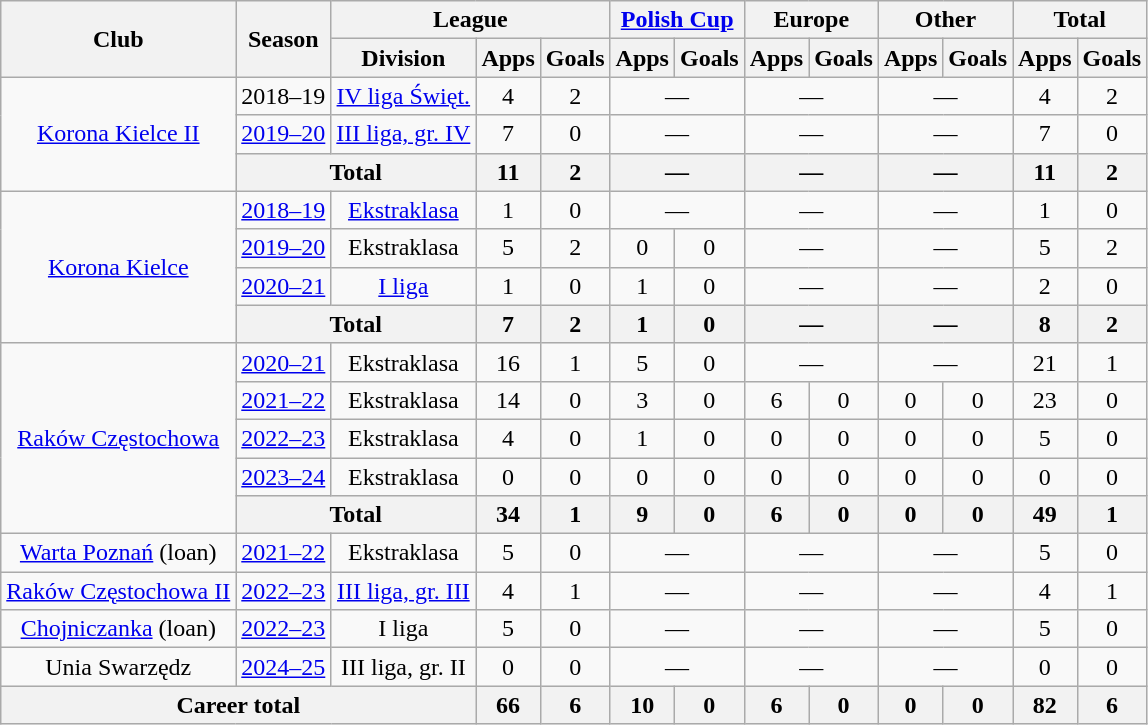<table class="wikitable" style="text-align: center;">
<tr>
<th rowspan="2">Club</th>
<th rowspan="2">Season</th>
<th colspan="3">League</th>
<th colspan="2"><a href='#'>Polish Cup</a></th>
<th colspan="2">Europe</th>
<th colspan="2">Other</th>
<th colspan="2">Total</th>
</tr>
<tr>
<th>Division</th>
<th>Apps</th>
<th>Goals</th>
<th>Apps</th>
<th>Goals</th>
<th>Apps</th>
<th>Goals</th>
<th>Apps</th>
<th>Goals</th>
<th>Apps</th>
<th>Goals</th>
</tr>
<tr>
<td rowspan="3"><a href='#'>Korona Kielce II</a></td>
<td>2018–19</td>
<td><a href='#'>IV liga Święt.</a></td>
<td>4</td>
<td>2</td>
<td colspan="2">—</td>
<td colspan="2">—</td>
<td colspan="2">—</td>
<td>4</td>
<td>2</td>
</tr>
<tr>
<td><a href='#'>2019–20</a></td>
<td><a href='#'>III liga, gr. IV</a></td>
<td>7</td>
<td>0</td>
<td colspan="2">—</td>
<td colspan="2">—</td>
<td colspan="2">—</td>
<td>7</td>
<td>0</td>
</tr>
<tr>
<th colspan="2">Total</th>
<th>11</th>
<th>2</th>
<th colspan="2">—</th>
<th colspan="2">—</th>
<th colspan="2">—</th>
<th>11</th>
<th>2</th>
</tr>
<tr>
<td rowspan="4"><a href='#'>Korona Kielce</a></td>
<td><a href='#'>2018–19</a></td>
<td><a href='#'>Ekstraklasa</a></td>
<td>1</td>
<td>0</td>
<td colspan="2">—</td>
<td colspan="2">—</td>
<td colspan="2">—</td>
<td>1</td>
<td>0</td>
</tr>
<tr>
<td><a href='#'>2019–20</a></td>
<td>Ekstraklasa</td>
<td>5</td>
<td>2</td>
<td>0</td>
<td>0</td>
<td colspan="2">—</td>
<td colspan="2">—</td>
<td>5</td>
<td>2</td>
</tr>
<tr>
<td><a href='#'>2020–21</a></td>
<td><a href='#'>I liga</a></td>
<td>1</td>
<td>0</td>
<td>1</td>
<td>0</td>
<td colspan="2">—</td>
<td colspan="2">—</td>
<td>2</td>
<td>0</td>
</tr>
<tr>
<th colspan="2">Total</th>
<th>7</th>
<th>2</th>
<th>1</th>
<th>0</th>
<th colspan="2">—</th>
<th colspan="2">—</th>
<th>8</th>
<th>2</th>
</tr>
<tr>
<td rowspan="5"><a href='#'>Raków Częstochowa</a></td>
<td><a href='#'>2020–21</a></td>
<td>Ekstraklasa</td>
<td>16</td>
<td>1</td>
<td>5</td>
<td>0</td>
<td colspan="2">—</td>
<td colspan="2">—</td>
<td>21</td>
<td>1</td>
</tr>
<tr>
<td><a href='#'>2021–22</a></td>
<td>Ekstraklasa</td>
<td>14</td>
<td>0</td>
<td>3</td>
<td>0</td>
<td>6</td>
<td>0</td>
<td>0</td>
<td>0</td>
<td>23</td>
<td>0</td>
</tr>
<tr>
<td><a href='#'>2022–23</a></td>
<td>Ekstraklasa</td>
<td>4</td>
<td>0</td>
<td>1</td>
<td>0</td>
<td>0</td>
<td>0</td>
<td>0</td>
<td>0</td>
<td>5</td>
<td>0</td>
</tr>
<tr>
<td><a href='#'>2023–24</a></td>
<td>Ekstraklasa</td>
<td>0</td>
<td>0</td>
<td>0</td>
<td>0</td>
<td>0</td>
<td>0</td>
<td>0</td>
<td>0</td>
<td>0</td>
<td>0</td>
</tr>
<tr>
<th colspan="2">Total</th>
<th>34</th>
<th>1</th>
<th>9</th>
<th>0</th>
<th>6</th>
<th>0</th>
<th>0</th>
<th>0</th>
<th>49</th>
<th>1</th>
</tr>
<tr>
<td><a href='#'>Warta Poznań</a> (loan)</td>
<td><a href='#'>2021–22</a></td>
<td>Ekstraklasa</td>
<td>5</td>
<td>0</td>
<td colspan="2">—</td>
<td colspan="2">—</td>
<td colspan="2">—</td>
<td>5</td>
<td>0</td>
</tr>
<tr>
<td><a href='#'>Raków Częstochowa II</a></td>
<td><a href='#'>2022–23</a></td>
<td><a href='#'>III liga, gr. III</a></td>
<td>4</td>
<td>1</td>
<td colspan="2">—</td>
<td colspan="2">—</td>
<td colspan="2">—</td>
<td>4</td>
<td>1</td>
</tr>
<tr>
<td><a href='#'>Chojniczanka</a> (loan)</td>
<td><a href='#'>2022–23</a></td>
<td>I liga</td>
<td>5</td>
<td>0</td>
<td colspan="2">—</td>
<td colspan="2">—</td>
<td colspan="2">—</td>
<td>5</td>
<td>0</td>
</tr>
<tr>
<td>Unia Swarzędz</td>
<td><a href='#'>2024–25</a></td>
<td>III liga, gr. II</td>
<td>0</td>
<td>0</td>
<td colspan="2">—</td>
<td colspan="2">—</td>
<td colspan="2">—</td>
<td>0</td>
<td>0</td>
</tr>
<tr>
<th colspan="3">Career total</th>
<th>66</th>
<th>6</th>
<th>10</th>
<th>0</th>
<th>6</th>
<th>0</th>
<th>0</th>
<th>0</th>
<th>82</th>
<th>6</th>
</tr>
</table>
